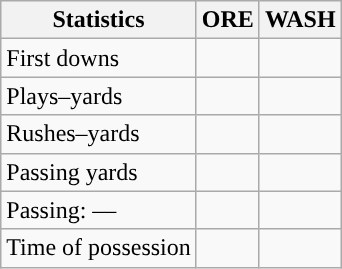<table class="wikitable" style="float:left">
<tr>
<th>Statistics</th>
<th>ORE</th>
<th>WASH</th>
</tr>
<tr>
<td>First downs</td>
<td></td>
<td></td>
</tr>
<tr>
<td>Plays–yards</td>
<td></td>
<td></td>
</tr>
<tr>
<td>Rushes–yards</td>
<td></td>
<td></td>
</tr>
<tr>
<td>Passing yards</td>
<td></td>
<td></td>
</tr>
<tr>
<td>Passing: ––</td>
<td></td>
<td></td>
</tr>
<tr>
<td>Time of possession</td>
<td></td>
<td></td>
</tr>
</table>
